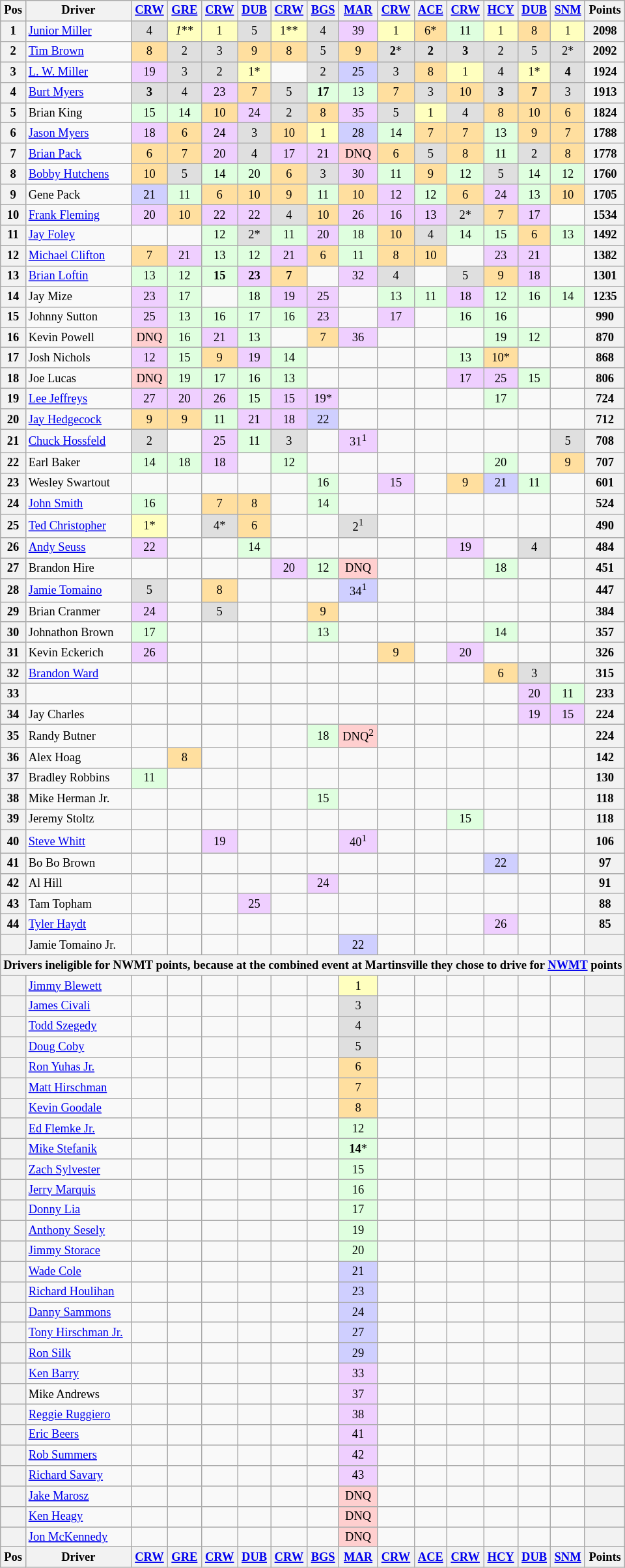<table class="wikitable" style="font-size:77%; text-align:center;">
<tr valign="center">
<th valign="middle">Pos</th>
<th valign="middle">Driver</th>
<th><a href='#'>CRW</a></th>
<th><a href='#'>GRE</a></th>
<th><a href='#'>CRW</a></th>
<th><a href='#'>DUB</a></th>
<th><a href='#'>CRW</a></th>
<th><a href='#'>BGS</a></th>
<th><a href='#'>MAR</a></th>
<th><a href='#'>CRW</a></th>
<th><a href='#'>ACE</a></th>
<th><a href='#'>CRW</a></th>
<th><a href='#'>HCY</a></th>
<th><a href='#'>DUB</a></th>
<th><a href='#'>SNM</a></th>
<th valign="middle">Points</th>
</tr>
<tr>
<th>1</th>
<td align="left"><a href='#'>Junior Miller</a></td>
<td style="background:#DFDFDF;">4</td>
<td style="background:#FFFFBF;"><em>1</em>**</td>
<td style="background:#FFFFBF;">1</td>
<td style="background:#DFDFDF;">5</td>
<td style="background:#FFFFBF;">1**</td>
<td style="background:#DFDFDF;">4</td>
<td style="background:#EFCFFF;">39</td>
<td style="background:#FFFFBF;">1</td>
<td style="background:#FFDF9F;">6*</td>
<td style="background:#DFFFDF;">11</td>
<td style="background:#FFFFBF;">1</td>
<td style="background:#FFDF9F;">8</td>
<td style="background:#FFFFBF;">1</td>
<th>2098</th>
</tr>
<tr>
<th>2</th>
<td align="left"><a href='#'>Tim Brown</a></td>
<td style="background:#FFDF9F;">8</td>
<td style="background:#DFDFDF;">2</td>
<td style="background:#DFDFDF;">3</td>
<td style="background:#FFDF9F;">9</td>
<td style="background:#FFDF9F;">8</td>
<td style="background:#DFDFDF;">5</td>
<td style="background:#FFDF9F;">9</td>
<td style="background:#DFDFDF;"><strong>2</strong>*</td>
<td style="background:#DFDFDF;"><strong>2</strong></td>
<td style="background:#DFDFDF;"><strong>3</strong></td>
<td style="background:#DFDFDF;">2</td>
<td style="background:#DFDFDF;">5</td>
<td style="background:#DFDFDF;">2*</td>
<th>2092</th>
</tr>
<tr>
<th>3</th>
<td align="left"><a href='#'>L. W. Miller</a></td>
<td style="background:#EFCFFF;">19</td>
<td style="background:#DFDFDF;">3</td>
<td style="background:#DFDFDF;">2</td>
<td style="background:#FFFFBF;">1*</td>
<td></td>
<td style="background:#DFDFDF;">2</td>
<td style="background:#CFCFFF;">25</td>
<td style="background:#DFDFDF;">3</td>
<td style="background:#FFDF9F;">8</td>
<td style="background:#FFFFBF;">1</td>
<td style="background:#DFDFDF;">4</td>
<td style="background:#FFFFBF;">1*</td>
<td style="background:#DFDFDF;"><strong>4</strong></td>
<th>1924</th>
</tr>
<tr>
<th>4</th>
<td align="left"><a href='#'>Burt Myers</a></td>
<td style="background:#DFDFDF;"><strong>3</strong></td>
<td style="background:#DFDFDF;">4</td>
<td style="background:#EFCFFF;">23</td>
<td style="background:#FFDF9F;">7</td>
<td style="background:#DFDFDF;">5</td>
<td style="background:#DFFFDF;"><strong>17</strong></td>
<td style="background:#DFFFDF;">13</td>
<td style="background:#FFDF9F;">7</td>
<td style="background:#DFDFDF;">3</td>
<td style="background:#FFDF9F;">10</td>
<td style="background:#DFDFDF;"><strong>3</strong></td>
<td style="background:#FFDF9F;"><strong>7</strong></td>
<td style="background:#DFDFDF;">3</td>
<th>1913</th>
</tr>
<tr>
<th>5</th>
<td align="left">Brian King</td>
<td style="background:#DFFFDF;">15</td>
<td style="background:#DFFFDF;">14</td>
<td style="background:#FFDF9F;">10</td>
<td style="background:#EFCFFF;">24</td>
<td style="background:#DFDFDF;">2</td>
<td style="background:#FFDF9F;">8</td>
<td style="background:#EFCFFF;">35</td>
<td style="background:#DFDFDF;">5</td>
<td style="background:#FFFFBF;">1</td>
<td style="background:#DFDFDF;">4</td>
<td style="background:#FFDF9F;">8</td>
<td style="background:#FFDF9F;">10</td>
<td style="background:#FFDF9F;">6</td>
<th>1824</th>
</tr>
<tr>
<th>6</th>
<td align="left"><a href='#'>Jason Myers</a></td>
<td style="background:#EFCFFF;">18</td>
<td style="background:#FFDF9F;">6</td>
<td style="background:#EFCFFF;">24</td>
<td style="background:#DFDFDF;">3</td>
<td style="background:#FFDF9F;">10</td>
<td style="background:#FFFFBF;">1</td>
<td style="background:#CFCFFF;">28</td>
<td style="background:#DFFFDF;">14</td>
<td style="background:#FFDF9F;">7</td>
<td style="background:#FFDF9F;">7</td>
<td style="background:#DFFFDF;">13</td>
<td style="background:#FFDF9F;">9</td>
<td style="background:#FFDF9F;">7</td>
<th>1788</th>
</tr>
<tr>
<th>7</th>
<td align="left"><a href='#'>Brian Pack</a></td>
<td style="background:#FFDF9F;">6</td>
<td style="background:#FFDF9F;">7</td>
<td style="background:#EFCFFF;">20</td>
<td style="background:#DFDFDF;">4</td>
<td style="background:#EFCFFF;">17</td>
<td style="background:#EFCFFF;">21</td>
<td style="background:#FFCFCF;">DNQ</td>
<td style="background:#FFDF9F;">6</td>
<td style="background:#DFDFDF;">5</td>
<td style="background:#FFDF9F;">8</td>
<td style="background:#DFFFDF;">11</td>
<td style="background:#DFDFDF;">2</td>
<td style="background:#FFDF9F;">8</td>
<th>1778</th>
</tr>
<tr>
<th>8</th>
<td align="left"><a href='#'>Bobby Hutchens</a></td>
<td style="background:#FFDF9F;">10</td>
<td style="background:#DFDFDF;">5</td>
<td style="background:#DFFFDF;">14</td>
<td style="background:#DFFFDF;">20</td>
<td style="background:#FFDF9F;">6</td>
<td style="background:#DFDFDF;">3</td>
<td style="background:#EFCFFF;">30</td>
<td style="background:#DFFFDF;">11</td>
<td style="background:#FFDF9F;">9</td>
<td style="background:#DFFFDF;">12</td>
<td style="background:#DFDFDF;">5</td>
<td style="background:#DFFFDF;">14</td>
<td style="background:#DFFFDF;">12</td>
<th>1760</th>
</tr>
<tr>
<th>9</th>
<td align="left">Gene Pack</td>
<td style="background:#CFCFFF;">21</td>
<td style="background:#DFFFDF;">11</td>
<td style="background:#FFDF9F;">6</td>
<td style="background:#FFDF9F;">10</td>
<td style="background:#FFDF9F;">9</td>
<td style="background:#DFFFDF;">11</td>
<td style="background:#FFDF9F;">10</td>
<td style="background:#EFCFFF;">12</td>
<td style="background:#DFFFDF;">12</td>
<td style="background:#FFDF9F;">6</td>
<td style="background:#EFCFFF;">24</td>
<td style="background:#DFFFDF;">13</td>
<td style="background:#FFDF9F;">10</td>
<th>1705</th>
</tr>
<tr>
<th>10</th>
<td align="left"><a href='#'>Frank Fleming</a></td>
<td style="background:#EFCFFF;">20</td>
<td style="background:#FFDF9F;">10</td>
<td style="background:#EFCFFF;">22</td>
<td style="background:#EFCFFF;">22</td>
<td style="background:#DFDFDF;">4</td>
<td style="background:#FFDF9F;">10</td>
<td style="background:#EFCFFF;">26</td>
<td style="background:#EFCFFF;">16</td>
<td style="background:#EFCFFF;">13</td>
<td style="background:#DFDFDF;">2*</td>
<td style="background:#FFDF9F;">7</td>
<td style="background:#EFCFFF;">17</td>
<td></td>
<th>1534</th>
</tr>
<tr>
<th>11</th>
<td align="left"><a href='#'>Jay Foley</a></td>
<td></td>
<td></td>
<td style="background:#DFFFDF;">12</td>
<td style="background:#DFDFDF;">2*</td>
<td style="background:#DFFFDF;">11</td>
<td style="background:#EFCFFF;">20</td>
<td style="background:#DFFFDF;">18</td>
<td style="background:#FFDF9F;">10</td>
<td style="background:#DFDFDF;">4</td>
<td style="background:#DFFFDF;">14</td>
<td style="background:#DFFFDF;">15</td>
<td style="background:#FFDF9F;">6</td>
<td style="background:#DFFFDF;">13</td>
<th>1492</th>
</tr>
<tr>
<th>12</th>
<td align="left"><a href='#'>Michael Clifton</a></td>
<td style="background:#FFDF9F;">7</td>
<td style="background:#EFCFFF;">21</td>
<td style="background:#DFFFDF;">13</td>
<td style="background:#DFFFDF;">12</td>
<td style="background:#EFCFFF;">21</td>
<td style="background:#FFDF9F;">6</td>
<td style="background:#DFFFDF;">11</td>
<td style="background:#FFDF9F;">8</td>
<td style="background:#FFDF9F;">10</td>
<td></td>
<td style="background:#EFCFFF;">23</td>
<td style="background:#EFCFFF;">21</td>
<td></td>
<th>1382</th>
</tr>
<tr>
<th>13</th>
<td align="left"><a href='#'>Brian Loftin</a></td>
<td style="background:#DFFFDF;">13</td>
<td style="background:#DFFFDF;">12</td>
<td style="background:#DFFFDF;"><strong>15</strong></td>
<td style="background:#EFCFFF;"><strong>23</strong></td>
<td style="background:#FFDF9F;"><strong>7</strong></td>
<td></td>
<td style="background:#EFCFFF;">32</td>
<td style="background:#DFDFDF;">4</td>
<td></td>
<td style="background:#DFDFDF;">5</td>
<td style="background:#FFDF9F;">9</td>
<td style="background:#EFCFFF;">18</td>
<td></td>
<th>1301</th>
</tr>
<tr>
<th>14</th>
<td align="left">Jay Mize</td>
<td style="background:#EFCFFF;">23</td>
<td style="background:#DFFFDF;">17</td>
<td></td>
<td style="background:#DFFFDF;">18</td>
<td style="background:#EFCFFF;">19</td>
<td style="background:#EFCFFF;">25</td>
<td></td>
<td style="background:#DFFFDF;">13</td>
<td style="background:#DFFFDF;">11</td>
<td style="background:#EFCFFF;">18</td>
<td style="background:#DFFFDF;">12</td>
<td style="background:#DFFFDF;">16</td>
<td style="background:#DFFFDF;">14</td>
<th>1235</th>
</tr>
<tr>
<th>15</th>
<td align="left">Johnny Sutton</td>
<td style="background:#EFCFFF;">25</td>
<td style="background:#DFFFDF;">13</td>
<td style="background:#DFFFDF;">16</td>
<td style="background:#DFFFDF;">17</td>
<td style="background:#DFFFDF;">16</td>
<td style="background:#EFCFFF;">23</td>
<td></td>
<td style="background:#EFCFFF;">17</td>
<td></td>
<td style="background:#DFFFDF;">16</td>
<td style="background:#DFFFDF;">16</td>
<td></td>
<td></td>
<th>990</th>
</tr>
<tr>
<th>16</th>
<td align="left">Kevin Powell</td>
<td style="background:#FFCFCF;">DNQ</td>
<td style="background:#DFFFDF;">16</td>
<td style="background:#EFCFFF;">21</td>
<td style="background:#DFFFDF;">13</td>
<td></td>
<td style="background:#FFDF9F;">7</td>
<td style="background:#EFCFFF;">36</td>
<td></td>
<td></td>
<td></td>
<td style="background:#DFFFDF;">19</td>
<td style="background:#DFFFDF;">12</td>
<td></td>
<th>870</th>
</tr>
<tr>
<th>17</th>
<td align="left">Josh Nichols</td>
<td style="background:#EFCFFF;">12</td>
<td style="background:#DFFFDF;">15</td>
<td style="background:#FFDF9F;">9</td>
<td style="background:#EFCFFF;">19</td>
<td style="background:#DFFFDF;">14</td>
<td></td>
<td></td>
<td></td>
<td></td>
<td style="background:#DFFFDF;">13</td>
<td style="background:#FFDF9F;">10*</td>
<td></td>
<td></td>
<th>868</th>
</tr>
<tr>
<th>18</th>
<td align="left">Joe Lucas</td>
<td style="background:#FFCFCF;">DNQ</td>
<td style="background:#DFFFDF;">19</td>
<td style="background:#DFFFDF;">17</td>
<td style="background:#DFFFDF;">16</td>
<td style="background:#DFFFDF;">13</td>
<td></td>
<td></td>
<td></td>
<td></td>
<td style="background:#EFCFFF;">17</td>
<td style="background:#EFCFFF;">25</td>
<td style="background:#DFFFDF;">15</td>
<td></td>
<th>806</th>
</tr>
<tr>
<th>19</th>
<td align="left"><a href='#'>Lee Jeffreys</a></td>
<td style="background:#EFCFFF;">27</td>
<td style="background:#EFCFFF;">20</td>
<td style="background:#EFCFFF;">26</td>
<td style="background:#DFFFDF;">15</td>
<td style="background:#EFCFFF;">15</td>
<td style="background:#EFCFFF;">19*</td>
<td></td>
<td></td>
<td></td>
<td></td>
<td style="background:#DFFFDF;">17</td>
<td></td>
<td></td>
<th>724</th>
</tr>
<tr>
<th>20</th>
<td align="left"><a href='#'>Jay Hedgecock</a></td>
<td style="background:#FFDF9F;">9</td>
<td style="background:#FFDF9F;">9</td>
<td style="background:#DFFFDF;">11</td>
<td style="background:#EFCFFF;">21</td>
<td style="background:#EFCFFF;">18</td>
<td style="background:#CFCFFF;">22</td>
<td></td>
<td></td>
<td></td>
<td></td>
<td></td>
<td></td>
<td></td>
<th>712</th>
</tr>
<tr>
<th>21</th>
<td align="left"><a href='#'>Chuck Hossfeld</a></td>
<td style="background:#DFDFDF;">2</td>
<td></td>
<td style="background:#EFCFFF;">25</td>
<td style="background:#DFFFDF;">11</td>
<td style="background:#DFDFDF;">3</td>
<td></td>
<td style="background:#EFCFFF;">31<sup>1</sup></td>
<td></td>
<td></td>
<td></td>
<td></td>
<td></td>
<td style="background:#DFDFDF;">5</td>
<th>708</th>
</tr>
<tr>
<th>22</th>
<td align="left">Earl Baker</td>
<td style="background:#DFFFDF;">14</td>
<td style="background:#DFFFDF;">18</td>
<td style="background:#EFCFFF;">18</td>
<td></td>
<td style="background:#DFFFDF;">12</td>
<td></td>
<td></td>
<td></td>
<td></td>
<td></td>
<td style="background:#DFFFDF;">20</td>
<td></td>
<td style="background:#FFDF9F;">9</td>
<th>707</th>
</tr>
<tr>
<th>23</th>
<td align="left">Wesley Swartout</td>
<td></td>
<td></td>
<td></td>
<td></td>
<td></td>
<td style="background:#DFFFDF;">16</td>
<td></td>
<td style="background:#EFCFFF;">15</td>
<td></td>
<td style="background:#FFDF9F;">9</td>
<td style="background:#CFCFFF;">21</td>
<td style="background:#DFFFDF;">11</td>
<td></td>
<th>601</th>
</tr>
<tr>
<th>24</th>
<td align="left"><a href='#'>John Smith</a></td>
<td style="background:#DFFFDF;">16</td>
<td></td>
<td style="background:#FFDF9F;">7</td>
<td style="background:#FFDF9F;">8</td>
<td></td>
<td style="background:#DFFFDF;">14</td>
<td></td>
<td></td>
<td></td>
<td></td>
<td></td>
<td></td>
<td></td>
<th>524</th>
</tr>
<tr>
<th>25</th>
<td align="left"><a href='#'>Ted Christopher</a></td>
<td style="background:#FFFFBF;">1*</td>
<td></td>
<td style="background:#DFDFDF;">4*</td>
<td style="background:#FFDF9F;">6</td>
<td></td>
<td></td>
<td style="background:#DFDFDF;">2<sup>1</sup></td>
<td></td>
<td></td>
<td></td>
<td></td>
<td></td>
<td></td>
<th>490</th>
</tr>
<tr>
<th>26</th>
<td align="left"><a href='#'>Andy Seuss</a></td>
<td style="background:#EFCFFF;">22</td>
<td></td>
<td></td>
<td style="background:#DFFFDF;">14</td>
<td></td>
<td></td>
<td></td>
<td></td>
<td></td>
<td style="background:#EFCFFF;">19</td>
<td></td>
<td style="background:#DFDFDF;">4</td>
<td></td>
<th>484</th>
</tr>
<tr>
<th>27</th>
<td align="left">Brandon Hire</td>
<td></td>
<td></td>
<td></td>
<td></td>
<td style="background:#EFCFFF;">20</td>
<td style="background:#DFFFDF;">12</td>
<td style="background:#FFCFCF;">DNQ</td>
<td></td>
<td></td>
<td></td>
<td style="background:#DFFFDF;">18</td>
<td></td>
<td></td>
<th>451</th>
</tr>
<tr>
<th>28</th>
<td align="left"><a href='#'>Jamie Tomaino</a></td>
<td style="background:#DFDFDF;">5</td>
<td></td>
<td style="background:#FFDF9F;">8</td>
<td></td>
<td></td>
<td></td>
<td style="background:#CFCFFF;">34<sup>1</sup></td>
<td></td>
<td></td>
<td></td>
<td></td>
<td></td>
<td></td>
<th>447</th>
</tr>
<tr>
<th>29</th>
<td align="left">Brian Cranmer</td>
<td style="background:#EFCFFF;">24</td>
<td></td>
<td style="background:#DFDFDF;">5</td>
<td></td>
<td></td>
<td style="background:#FFDF9F;">9</td>
<td></td>
<td></td>
<td></td>
<td></td>
<td></td>
<td></td>
<td></td>
<th>384</th>
</tr>
<tr>
<th>30</th>
<td align="left">Johnathon Brown</td>
<td style="background:#DFFFDF;">17</td>
<td></td>
<td></td>
<td></td>
<td></td>
<td style="background:#DFFFDF;">13</td>
<td></td>
<td></td>
<td></td>
<td></td>
<td style="background:#DFFFDF;">14</td>
<td></td>
<td></td>
<th>357</th>
</tr>
<tr>
<th>31</th>
<td align="left">Kevin Eckerich</td>
<td style="background:#EFCFFF;">26</td>
<td></td>
<td></td>
<td></td>
<td></td>
<td></td>
<td></td>
<td style="background:#FFDF9F;">9</td>
<td></td>
<td style="background:#EFCFFF;">20</td>
<td></td>
<td></td>
<td></td>
<th>326</th>
</tr>
<tr>
<th>32</th>
<td align="left"><a href='#'>Brandon Ward</a></td>
<td></td>
<td></td>
<td></td>
<td></td>
<td></td>
<td></td>
<td></td>
<td></td>
<td></td>
<td></td>
<td style="background:#FFDF9F;">6</td>
<td style="background:#DFDFDF;">3</td>
<td></td>
<th>315</th>
</tr>
<tr>
<th>33</th>
<td align="left"></td>
<td></td>
<td></td>
<td></td>
<td></td>
<td></td>
<td></td>
<td></td>
<td></td>
<td></td>
<td></td>
<td></td>
<td style="background:#EFCFFF;">20</td>
<td style="background:#DFFFDF;">11</td>
<th>233</th>
</tr>
<tr>
<th>34</th>
<td align="left">Jay Charles</td>
<td></td>
<td></td>
<td></td>
<td></td>
<td></td>
<td></td>
<td></td>
<td></td>
<td></td>
<td></td>
<td></td>
<td style="background:#EFCFFF;">19</td>
<td style="background:#EFCFFF;">15</td>
<th>224</th>
</tr>
<tr>
<th>35</th>
<td align="left">Randy Butner</td>
<td></td>
<td></td>
<td></td>
<td></td>
<td></td>
<td style="background:#DFFFDF;">18</td>
<td style="background:#FFCFCF;">DNQ<sup>2</sup></td>
<td></td>
<td></td>
<td></td>
<td></td>
<td></td>
<td></td>
<th>224</th>
</tr>
<tr>
<th>36</th>
<td align="left">Alex Hoag</td>
<td></td>
<td style="background:#FFDF9F;">8</td>
<td></td>
<td></td>
<td></td>
<td></td>
<td></td>
<td></td>
<td></td>
<td></td>
<td></td>
<td></td>
<td></td>
<th>142</th>
</tr>
<tr>
<th>37</th>
<td align="left">Bradley Robbins</td>
<td style="background:#DFFFDF;">11</td>
<td></td>
<td></td>
<td></td>
<td></td>
<td></td>
<td></td>
<td></td>
<td></td>
<td></td>
<td></td>
<td></td>
<td></td>
<th>130</th>
</tr>
<tr>
<th>38</th>
<td align="left">Mike Herman Jr.</td>
<td></td>
<td></td>
<td></td>
<td></td>
<td></td>
<td style="background:#DFFFDF;">15</td>
<td></td>
<td></td>
<td></td>
<td></td>
<td></td>
<td></td>
<td></td>
<th>118</th>
</tr>
<tr>
<th>39</th>
<td align="left">Jeremy Stoltz</td>
<td></td>
<td></td>
<td></td>
<td></td>
<td></td>
<td></td>
<td></td>
<td></td>
<td></td>
<td style="background:#DFFFDF;">15</td>
<td></td>
<td></td>
<td></td>
<th>118</th>
</tr>
<tr>
<th>40</th>
<td align="left"><a href='#'>Steve Whitt</a></td>
<td></td>
<td></td>
<td style="background:#EFCFFF;">19</td>
<td></td>
<td></td>
<td></td>
<td style="background:#EFCFFF;">40<sup>1</sup></td>
<td></td>
<td></td>
<td></td>
<td></td>
<td></td>
<td></td>
<th>106</th>
</tr>
<tr>
<th>41</th>
<td align="left">Bo Bo Brown</td>
<td></td>
<td></td>
<td></td>
<td></td>
<td></td>
<td></td>
<td></td>
<td></td>
<td></td>
<td></td>
<td style="background:#CFCFFF;">22</td>
<td></td>
<td></td>
<th>97</th>
</tr>
<tr>
<th>42</th>
<td align="left">Al Hill</td>
<td></td>
<td></td>
<td></td>
<td></td>
<td></td>
<td style="background:#EFCFFF;">24</td>
<td></td>
<td></td>
<td></td>
<td></td>
<td></td>
<td></td>
<td></td>
<th>91</th>
</tr>
<tr>
<th>43</th>
<td align="left">Tam Topham</td>
<td></td>
<td></td>
<td></td>
<td style="background:#EFCFFF;">25</td>
<td></td>
<td></td>
<td></td>
<td></td>
<td></td>
<td></td>
<td></td>
<td></td>
<td></td>
<th>88</th>
</tr>
<tr>
<th>44</th>
<td align="left"><a href='#'>Tyler Haydt</a></td>
<td></td>
<td></td>
<td></td>
<td></td>
<td></td>
<td></td>
<td></td>
<td></td>
<td></td>
<td></td>
<td style="background:#EFCFFF;">26</td>
<td></td>
<td></td>
<th>85</th>
</tr>
<tr>
<th></th>
<td align="left">Jamie Tomaino Jr.</td>
<td></td>
<td></td>
<td></td>
<td></td>
<td></td>
<td></td>
<td style="background:#CFCFFF;">22</td>
<td></td>
<td></td>
<td></td>
<td></td>
<td></td>
<td></td>
<th></th>
</tr>
<tr>
<th colspan=19>Drivers ineligible for NWMT points, because at the combined event at Martinsville they chose to drive for <a href='#'>NWMT</a> points</th>
</tr>
<tr>
<th></th>
<td align="left"><a href='#'>Jimmy Blewett</a></td>
<td></td>
<td></td>
<td></td>
<td></td>
<td></td>
<td></td>
<td style="background:#FFFFBF;">1</td>
<td></td>
<td></td>
<td></td>
<td></td>
<td></td>
<td></td>
<th></th>
</tr>
<tr>
<th></th>
<td align="left"><a href='#'>James Civali</a></td>
<td></td>
<td></td>
<td></td>
<td></td>
<td></td>
<td></td>
<td style="background:#DFDFDF;">3</td>
<td></td>
<td></td>
<td></td>
<td></td>
<td></td>
<td></td>
<th></th>
</tr>
<tr>
<th></th>
<td align="left"><a href='#'>Todd Szegedy</a></td>
<td></td>
<td></td>
<td></td>
<td></td>
<td></td>
<td></td>
<td style="background:#DFDFDF;">4</td>
<td></td>
<td></td>
<td></td>
<td></td>
<td></td>
<td></td>
<th></th>
</tr>
<tr>
<th></th>
<td align="left"><a href='#'>Doug Coby</a></td>
<td></td>
<td></td>
<td></td>
<td></td>
<td></td>
<td></td>
<td style="background:#DFDFDF;">5</td>
<td></td>
<td></td>
<td></td>
<td></td>
<td></td>
<td></td>
<th></th>
</tr>
<tr>
<th></th>
<td align="left"><a href='#'>Ron Yuhas Jr.</a></td>
<td></td>
<td></td>
<td></td>
<td></td>
<td></td>
<td></td>
<td style="background:#FFDF9F;">6</td>
<td></td>
<td></td>
<td></td>
<td></td>
<td></td>
<td></td>
<th></th>
</tr>
<tr>
<th></th>
<td align="left"><a href='#'>Matt Hirschman</a></td>
<td></td>
<td></td>
<td></td>
<td></td>
<td></td>
<td></td>
<td style="background:#FFDF9F;">7</td>
<td></td>
<td></td>
<td></td>
<td></td>
<td></td>
<td></td>
<th></th>
</tr>
<tr>
<th></th>
<td align="left"><a href='#'>Kevin Goodale</a></td>
<td></td>
<td></td>
<td></td>
<td></td>
<td></td>
<td></td>
<td style="background:#FFDF9F;">8</td>
<td></td>
<td></td>
<td></td>
<td></td>
<td></td>
<td></td>
<th></th>
</tr>
<tr>
<th></th>
<td align="left"><a href='#'>Ed Flemke Jr.</a></td>
<td></td>
<td></td>
<td></td>
<td></td>
<td></td>
<td></td>
<td style="background:#DFFFDF;">12</td>
<td></td>
<td></td>
<td></td>
<td></td>
<td></td>
<td></td>
<th></th>
</tr>
<tr>
<th></th>
<td align="left"><a href='#'>Mike Stefanik</a></td>
<td></td>
<td></td>
<td></td>
<td></td>
<td></td>
<td></td>
<td style="background:#DFFFDF;"><strong>14</strong>*</td>
<td></td>
<td></td>
<td></td>
<td></td>
<td></td>
<td></td>
<th></th>
</tr>
<tr>
<th></th>
<td align="left"><a href='#'>Zach Sylvester</a></td>
<td></td>
<td></td>
<td></td>
<td></td>
<td></td>
<td></td>
<td style="background:#DFFFDF;">15</td>
<td></td>
<td></td>
<td></td>
<td></td>
<td></td>
<td></td>
<th></th>
</tr>
<tr>
<th></th>
<td align="left"><a href='#'>Jerry Marquis</a></td>
<td></td>
<td></td>
<td></td>
<td></td>
<td></td>
<td></td>
<td style="background:#DFFFDF;">16</td>
<td></td>
<td></td>
<td></td>
<td></td>
<td></td>
<td></td>
<th></th>
</tr>
<tr>
<th></th>
<td align="left"><a href='#'>Donny Lia</a></td>
<td></td>
<td></td>
<td></td>
<td></td>
<td></td>
<td></td>
<td style="background:#DFFFDF;">17</td>
<td></td>
<td></td>
<td></td>
<td></td>
<td></td>
<td></td>
<th></th>
</tr>
<tr>
<th></th>
<td align="left"><a href='#'>Anthony Sesely</a></td>
<td></td>
<td></td>
<td></td>
<td></td>
<td></td>
<td></td>
<td style="background:#DFFFDF;">19</td>
<td></td>
<td></td>
<td></td>
<td></td>
<td></td>
<td></td>
<th></th>
</tr>
<tr>
<th></th>
<td align="left"><a href='#'>Jimmy Storace</a></td>
<td></td>
<td></td>
<td></td>
<td></td>
<td></td>
<td></td>
<td style="background:#DFFFDF;">20</td>
<td></td>
<td></td>
<td></td>
<td></td>
<td></td>
<td></td>
<th></th>
</tr>
<tr>
<th></th>
<td align="left"><a href='#'>Wade Cole</a></td>
<td></td>
<td></td>
<td></td>
<td></td>
<td></td>
<td></td>
<td style="background:#CFCFFF;">21</td>
<td></td>
<td></td>
<td></td>
<td></td>
<td></td>
<td></td>
<th></th>
</tr>
<tr>
<th></th>
<td align="left"><a href='#'>Richard Houlihan</a></td>
<td></td>
<td></td>
<td></td>
<td></td>
<td></td>
<td></td>
<td style="background:#CFCFFF;">23</td>
<td></td>
<td></td>
<td></td>
<td></td>
<td></td>
<td></td>
<th></th>
</tr>
<tr>
<th></th>
<td align="left"><a href='#'>Danny Sammons</a></td>
<td></td>
<td></td>
<td></td>
<td></td>
<td></td>
<td></td>
<td style="background:#CFCFFF;">24</td>
<td></td>
<td></td>
<td></td>
<td></td>
<td></td>
<td></td>
<th></th>
</tr>
<tr>
<th></th>
<td align="left"><a href='#'>Tony Hirschman Jr.</a></td>
<td></td>
<td></td>
<td></td>
<td></td>
<td></td>
<td></td>
<td style="background:#CFCFFF;">27</td>
<td></td>
<td></td>
<td></td>
<td></td>
<td></td>
<td></td>
<th></th>
</tr>
<tr>
<th></th>
<td align="left"><a href='#'>Ron Silk</a></td>
<td></td>
<td></td>
<td></td>
<td></td>
<td></td>
<td></td>
<td style="background:#CFCFFF;">29</td>
<td></td>
<td></td>
<td></td>
<td></td>
<td></td>
<td></td>
<th></th>
</tr>
<tr>
<th></th>
<td align="left"><a href='#'>Ken Barry</a></td>
<td></td>
<td></td>
<td></td>
<td></td>
<td></td>
<td></td>
<td style="background:#EFCFFF;">33</td>
<td></td>
<td></td>
<td></td>
<td></td>
<td></td>
<td></td>
<th></th>
</tr>
<tr>
<th></th>
<td align="left">Mike Andrews</td>
<td></td>
<td></td>
<td></td>
<td></td>
<td></td>
<td></td>
<td style="background:#EFCFFF;">37</td>
<td></td>
<td></td>
<td></td>
<td></td>
<td></td>
<td></td>
<th></th>
</tr>
<tr>
<th></th>
<td align="left"><a href='#'>Reggie Ruggiero</a></td>
<td></td>
<td></td>
<td></td>
<td></td>
<td></td>
<td></td>
<td style="background:#EFCFFF;">38</td>
<td></td>
<td></td>
<td></td>
<td></td>
<td></td>
<td></td>
<th></th>
</tr>
<tr>
<th></th>
<td align="left"><a href='#'>Eric Beers</a></td>
<td></td>
<td></td>
<td></td>
<td></td>
<td></td>
<td></td>
<td style="background:#EFCFFF;">41</td>
<td></td>
<td></td>
<td></td>
<td></td>
<td></td>
<td></td>
<th></th>
</tr>
<tr>
<th></th>
<td align="left"><a href='#'>Rob Summers</a></td>
<td></td>
<td></td>
<td></td>
<td></td>
<td></td>
<td></td>
<td style="background:#EFCFFF;">42</td>
<td></td>
<td></td>
<td></td>
<td></td>
<td></td>
<td></td>
<th></th>
</tr>
<tr>
<th></th>
<td align="left"><a href='#'>Richard Savary</a></td>
<td></td>
<td></td>
<td></td>
<td></td>
<td></td>
<td></td>
<td style="background:#EFCFFF;">43</td>
<td></td>
<td></td>
<td></td>
<td></td>
<td></td>
<td></td>
<th></th>
</tr>
<tr>
<th></th>
<td align="left"><a href='#'>Jake Marosz</a></td>
<td></td>
<td></td>
<td></td>
<td></td>
<td></td>
<td></td>
<td style="background:#FFCFCF;">DNQ</td>
<td></td>
<td></td>
<td></td>
<td></td>
<td></td>
<td></td>
<th></th>
</tr>
<tr>
<th></th>
<td align="left"><a href='#'>Ken Heagy</a></td>
<td></td>
<td></td>
<td></td>
<td></td>
<td></td>
<td></td>
<td style="background:#FFCFCF;">DNQ</td>
<td></td>
<td></td>
<td></td>
<td></td>
<td></td>
<td></td>
<th></th>
</tr>
<tr>
<th></th>
<td align="left"><a href='#'>Jon McKennedy</a></td>
<td></td>
<td></td>
<td></td>
<td></td>
<td></td>
<td></td>
<td style="background:#FFCFCF;">DNQ</td>
<td></td>
<td></td>
<td></td>
<td></td>
<td></td>
<td></td>
<th></th>
</tr>
<tr valign="center">
<th valign="middle">Pos</th>
<th valign="middle">Driver</th>
<th><a href='#'>CRW</a></th>
<th><a href='#'>GRE</a></th>
<th><a href='#'>CRW</a></th>
<th><a href='#'>DUB</a></th>
<th><a href='#'>CRW</a></th>
<th><a href='#'>BGS</a></th>
<th><a href='#'>MAR</a></th>
<th><a href='#'>CRW</a></th>
<th><a href='#'>ACE</a></th>
<th><a href='#'>CRW</a></th>
<th><a href='#'>HCY</a></th>
<th><a href='#'>DUB</a></th>
<th><a href='#'>SNM</a></th>
<th valign="middle">Points</th>
</tr>
</table>
